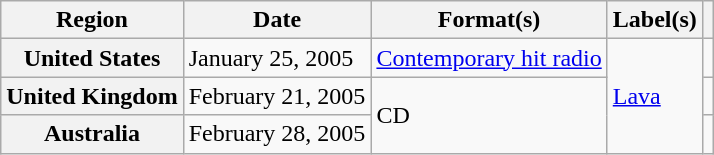<table class="wikitable plainrowheaders">
<tr>
<th scope="col">Region</th>
<th scope="col">Date</th>
<th scope="col">Format(s)</th>
<th scope="col">Label(s)</th>
<th scope="col"></th>
</tr>
<tr>
<th scope="row">United States</th>
<td>January 25, 2005</td>
<td><a href='#'>Contemporary hit radio</a></td>
<td rowspan="3"><a href='#'>Lava</a></td>
<td></td>
</tr>
<tr>
<th scope="row">United Kingdom</th>
<td>February 21, 2005</td>
<td rowspan="2">CD</td>
<td></td>
</tr>
<tr>
<th scope="row">Australia</th>
<td>February 28, 2005</td>
<td></td>
</tr>
</table>
